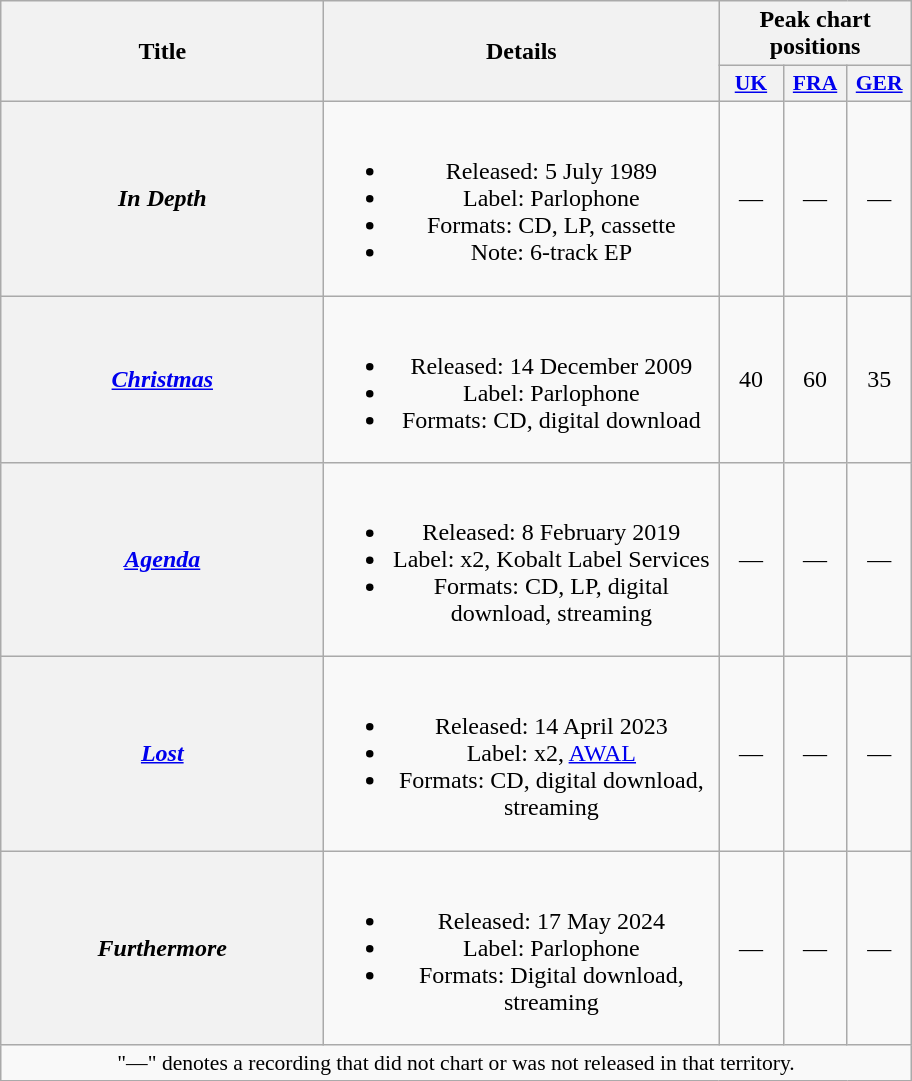<table class="wikitable plainrowheaders" style="text-align:center">
<tr>
<th scope="col" rowspan="2" style="width:13em;">Title</th>
<th scope="col" rowspan="2" style="width:16em;">Details</th>
<th scope="col" colspan="3">Peak chart positions</th>
</tr>
<tr>
<th scope="col" style="width:2.5em;font-size:90%;"><a href='#'>UK</a><br></th>
<th scope="col" style="width:2.5em;font-size:90%;"><a href='#'>FRA</a><br></th>
<th scope="col" style="width:2.5em;font-size:90%;"><a href='#'>GER</a><br></th>
</tr>
<tr>
<th scope="row"><em>In Depth</em></th>
<td><br><ul><li>Released: 5 July 1989</li><li>Label: Parlophone</li><li>Formats: CD, LP, cassette</li><li>Note: 6-track EP </li></ul></td>
<td>—</td>
<td>—</td>
<td>—</td>
</tr>
<tr>
<th scope="row"><em><a href='#'>Christmas</a></em></th>
<td><br><ul><li>Released: 14 December 2009</li><li>Label: Parlophone</li><li>Formats: CD, digital download</li></ul></td>
<td>40</td>
<td>60</td>
<td>35</td>
</tr>
<tr>
<th scope="row"><em><a href='#'>Agenda</a></em></th>
<td><br><ul><li>Released: 8 February 2019</li><li>Label: x2, Kobalt Label Services</li><li>Formats: CD, LP, digital download, streaming</li></ul></td>
<td>—</td>
<td>—</td>
<td>—</td>
</tr>
<tr>
<th scope="row"><em><a href='#'>Lost</a></em></th>
<td><br><ul><li>Released: 14 April 2023</li><li>Label: x2, <a href='#'>AWAL</a></li><li>Formats: CD, digital download, streaming</li></ul></td>
<td>—</td>
<td>—</td>
<td>—</td>
</tr>
<tr>
<th scope="row"><em>Furthermore</em></th>
<td><br><ul><li>Released: 17 May 2024</li><li>Label: Parlophone</li><li>Formats: Digital download, streaming</li></ul></td>
<td>—</td>
<td>—</td>
<td>—</td>
</tr>
<tr>
<td colspan="5" style="font-size:90%">"—" denotes a recording that did not chart or was not released in that territory.</td>
</tr>
</table>
